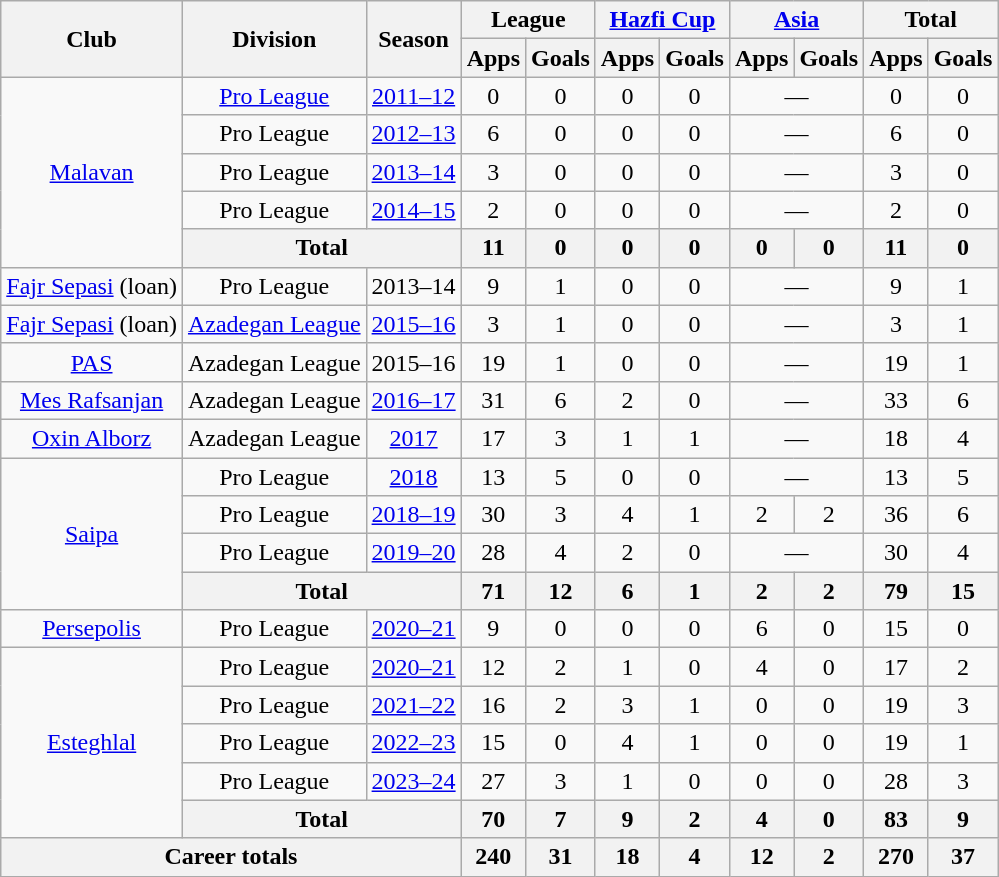<table class="wikitable" style="text-align: center;">
<tr>
<th rowspan="2">Club</th>
<th rowspan="2">Division</th>
<th rowspan="2">Season</th>
<th colspan="2">League</th>
<th colspan="2"><a href='#'>Hazfi Cup</a></th>
<th colspan="2"><a href='#'>Asia</a></th>
<th colspan="2">Total</th>
</tr>
<tr>
<th>Apps</th>
<th>Goals</th>
<th>Apps</th>
<th>Goals</th>
<th>Apps</th>
<th>Goals</th>
<th>Apps</th>
<th>Goals</th>
</tr>
<tr>
<td rowspan="5"><a href='#'>Malavan</a></td>
<td><a href='#'>Pro League</a></td>
<td><a href='#'>2011–12</a></td>
<td>0</td>
<td>0</td>
<td>0</td>
<td>0</td>
<td colspan=2>—</td>
<td>0</td>
<td>0</td>
</tr>
<tr>
<td>Pro League</td>
<td><a href='#'>2012–13</a></td>
<td>6</td>
<td>0</td>
<td>0</td>
<td>0</td>
<td colspan=2>—</td>
<td>6</td>
<td>0</td>
</tr>
<tr>
<td>Pro League</td>
<td><a href='#'>2013–14</a></td>
<td>3</td>
<td>0</td>
<td>0</td>
<td>0</td>
<td colspan=2>—</td>
<td>3</td>
<td>0</td>
</tr>
<tr>
<td>Pro League</td>
<td><a href='#'>2014–15</a></td>
<td>2</td>
<td>0</td>
<td>0</td>
<td>0</td>
<td colspan=2>—</td>
<td>2</td>
<td>0</td>
</tr>
<tr>
<th colspan=2>Total</th>
<th>11</th>
<th>0</th>
<th>0</th>
<th>0</th>
<th>0</th>
<th>0</th>
<th>11</th>
<th>0</th>
</tr>
<tr>
<td><a href='#'>Fajr Sepasi</a> (loan)</td>
<td>Pro League</td>
<td>2013–14</td>
<td>9</td>
<td>1</td>
<td>0</td>
<td>0</td>
<td colspan=2>—</td>
<td>9</td>
<td>1</td>
</tr>
<tr>
<td><a href='#'>Fajr Sepasi</a> (loan)</td>
<td><a href='#'>Azadegan League</a></td>
<td><a href='#'>2015–16</a></td>
<td>3</td>
<td>1</td>
<td>0</td>
<td>0</td>
<td colspan=2>—</td>
<td>3</td>
<td>1</td>
</tr>
<tr>
<td><a href='#'>PAS</a></td>
<td>Azadegan League</td>
<td>2015–16</td>
<td>19</td>
<td>1</td>
<td>0</td>
<td>0</td>
<td colspan=2>—</td>
<td>19</td>
<td>1</td>
</tr>
<tr>
<td><a href='#'>Mes Rafsanjan</a></td>
<td>Azadegan League</td>
<td><a href='#'>2016–17</a></td>
<td>31</td>
<td>6</td>
<td>2</td>
<td>0</td>
<td colspan=2>—</td>
<td>33</td>
<td>6</td>
</tr>
<tr>
<td><a href='#'>Oxin Alborz</a></td>
<td>Azadegan League</td>
<td><a href='#'>2017</a></td>
<td>17</td>
<td>3</td>
<td>1</td>
<td>1</td>
<td colspan=2>—</td>
<td>18</td>
<td>4</td>
</tr>
<tr>
<td rowspan="4"><a href='#'>Saipa</a></td>
<td>Pro League</td>
<td><a href='#'>2018</a></td>
<td>13</td>
<td>5</td>
<td>0</td>
<td>0</td>
<td colspan=2>—</td>
<td>13</td>
<td>5</td>
</tr>
<tr>
<td>Pro League</td>
<td><a href='#'>2018–19</a></td>
<td>30</td>
<td>3</td>
<td>4</td>
<td>1</td>
<td>2</td>
<td>2</td>
<td>36</td>
<td>6</td>
</tr>
<tr>
<td>Pro League</td>
<td><a href='#'>2019–20</a></td>
<td>28</td>
<td>4</td>
<td>2</td>
<td>0</td>
<td colspan=2>—</td>
<td>30</td>
<td>4</td>
</tr>
<tr>
<th colspan=2>Total</th>
<th>71</th>
<th>12</th>
<th>6</th>
<th>1</th>
<th>2</th>
<th>2</th>
<th>79</th>
<th>15</th>
</tr>
<tr>
<td><a href='#'>Persepolis</a></td>
<td>Pro League</td>
<td><a href='#'>2020–21</a></td>
<td>9</td>
<td>0</td>
<td>0</td>
<td>0</td>
<td>6</td>
<td>0</td>
<td>15</td>
<td>0</td>
</tr>
<tr>
<td rowspan="5"><a href='#'>Esteghlal</a></td>
<td>Pro League</td>
<td><a href='#'>2020–21</a></td>
<td>12</td>
<td>2</td>
<td>1</td>
<td>0</td>
<td>4</td>
<td>0</td>
<td>17</td>
<td>2</td>
</tr>
<tr>
<td>Pro League</td>
<td><a href='#'>2021–22</a></td>
<td>16</td>
<td>2</td>
<td>3</td>
<td>1</td>
<td>0</td>
<td>0</td>
<td>19</td>
<td>3</td>
</tr>
<tr>
<td>Pro League</td>
<td><a href='#'>2022–23</a></td>
<td>15</td>
<td>0</td>
<td>4</td>
<td>1</td>
<td>0</td>
<td>0</td>
<td>19</td>
<td>1</td>
</tr>
<tr>
<td>Pro League</td>
<td><a href='#'>2023–24</a></td>
<td>27</td>
<td>3</td>
<td>1</td>
<td>0</td>
<td>0</td>
<td>0</td>
<td>28</td>
<td>3</td>
</tr>
<tr>
<th colspan=2>Total</th>
<th>70</th>
<th>7</th>
<th>9</th>
<th>2</th>
<th>4</th>
<th>0</th>
<th>83</th>
<th>9</th>
</tr>
<tr>
<th colspan=3>Career totals</th>
<th>240</th>
<th>31</th>
<th>18</th>
<th>4</th>
<th>12</th>
<th>2</th>
<th>270</th>
<th>37</th>
</tr>
</table>
